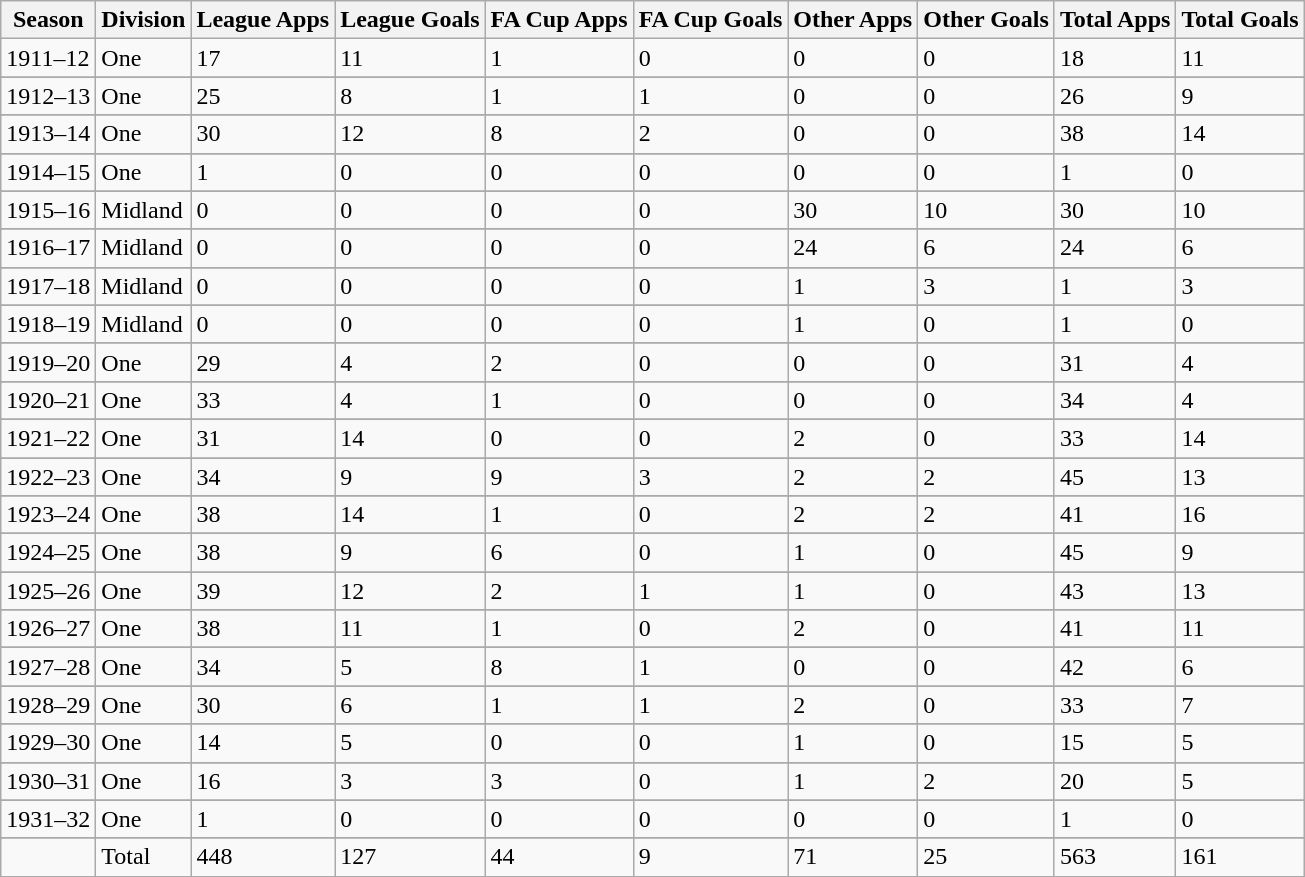<table class=wikitable>
<tr>
<th>Season</th>
<th>Division</th>
<th>League Apps</th>
<th>League Goals</th>
<th>FA Cup Apps</th>
<th>FA Cup Goals</th>
<th>Other Apps</th>
<th>Other Goals</th>
<th>Total Apps</th>
<th>Total Goals</th>
</tr>
<tr>
<td>1911–12</td>
<td>One</td>
<td>17</td>
<td>11</td>
<td>1</td>
<td>0</td>
<td>0</td>
<td>0</td>
<td>18</td>
<td>11</td>
</tr>
<tr>
</tr>
<tr>
<td>1912–13</td>
<td>One</td>
<td>25</td>
<td>8</td>
<td>1</td>
<td>1</td>
<td>0</td>
<td>0</td>
<td>26</td>
<td>9</td>
</tr>
<tr>
</tr>
<tr>
<td>1913–14</td>
<td>One</td>
<td>30</td>
<td>12</td>
<td>8</td>
<td>2</td>
<td>0</td>
<td>0</td>
<td>38</td>
<td>14</td>
</tr>
<tr>
</tr>
<tr>
<td>1914–15</td>
<td>One</td>
<td>1</td>
<td>0</td>
<td>0</td>
<td>0</td>
<td>0</td>
<td>0</td>
<td>1</td>
<td>0</td>
</tr>
<tr>
</tr>
<tr>
<td>1915–16</td>
<td>Midland</td>
<td>0</td>
<td>0</td>
<td>0</td>
<td>0</td>
<td>30</td>
<td>10</td>
<td>30</td>
<td>10</td>
</tr>
<tr>
</tr>
<tr>
<td>1916–17</td>
<td>Midland</td>
<td>0</td>
<td>0</td>
<td>0</td>
<td>0</td>
<td>24</td>
<td>6</td>
<td>24</td>
<td>6</td>
</tr>
<tr>
</tr>
<tr>
<td>1917–18</td>
<td>Midland</td>
<td>0</td>
<td>0</td>
<td>0</td>
<td>0</td>
<td>1</td>
<td>3</td>
<td>1</td>
<td>3</td>
</tr>
<tr>
</tr>
<tr>
<td>1918–19</td>
<td>Midland</td>
<td>0</td>
<td>0</td>
<td>0</td>
<td>0</td>
<td>1</td>
<td>0</td>
<td>1</td>
<td>0</td>
</tr>
<tr>
</tr>
<tr>
<td>1919–20</td>
<td>One</td>
<td>29</td>
<td>4</td>
<td>2</td>
<td>0</td>
<td>0</td>
<td>0</td>
<td>31</td>
<td>4</td>
</tr>
<tr>
</tr>
<tr>
<td>1920–21</td>
<td>One</td>
<td>33</td>
<td>4</td>
<td>1</td>
<td>0</td>
<td>0</td>
<td>0</td>
<td>34</td>
<td>4</td>
</tr>
<tr>
</tr>
<tr>
<td>1921–22</td>
<td>One</td>
<td>31</td>
<td>14</td>
<td>0</td>
<td>0</td>
<td>2</td>
<td>0</td>
<td>33</td>
<td>14</td>
</tr>
<tr>
</tr>
<tr>
<td>1922–23</td>
<td>One</td>
<td>34</td>
<td>9</td>
<td>9</td>
<td>3</td>
<td>2</td>
<td>2</td>
<td>45</td>
<td>13</td>
</tr>
<tr>
</tr>
<tr>
<td>1923–24</td>
<td>One</td>
<td>38</td>
<td>14</td>
<td>1</td>
<td>0</td>
<td>2</td>
<td>2</td>
<td>41</td>
<td>16</td>
</tr>
<tr>
</tr>
<tr>
<td>1924–25</td>
<td>One</td>
<td>38</td>
<td>9</td>
<td>6</td>
<td>0</td>
<td>1</td>
<td>0</td>
<td>45</td>
<td>9</td>
</tr>
<tr>
</tr>
<tr>
<td>1925–26</td>
<td>One</td>
<td>39</td>
<td>12</td>
<td>2</td>
<td>1</td>
<td>1</td>
<td>0</td>
<td>43</td>
<td>13</td>
</tr>
<tr>
</tr>
<tr>
<td>1926–27</td>
<td>One</td>
<td>38</td>
<td>11</td>
<td>1</td>
<td>0</td>
<td>2</td>
<td>0</td>
<td>41</td>
<td>11</td>
</tr>
<tr>
</tr>
<tr>
<td>1927–28</td>
<td>One</td>
<td>34</td>
<td>5</td>
<td>8</td>
<td>1</td>
<td>0</td>
<td>0</td>
<td>42</td>
<td>6</td>
</tr>
<tr>
</tr>
<tr>
<td>1928–29</td>
<td>One</td>
<td>30</td>
<td>6</td>
<td>1</td>
<td>1</td>
<td>2</td>
<td>0</td>
<td>33</td>
<td>7</td>
</tr>
<tr>
</tr>
<tr>
<td>1929–30</td>
<td>One</td>
<td>14</td>
<td>5</td>
<td>0</td>
<td>0</td>
<td>1</td>
<td>0</td>
<td>15</td>
<td>5</td>
</tr>
<tr>
</tr>
<tr>
<td>1930–31</td>
<td>One</td>
<td>16</td>
<td>3</td>
<td>3</td>
<td>0</td>
<td>1</td>
<td>2</td>
<td>20</td>
<td>5</td>
</tr>
<tr>
</tr>
<tr>
<td>1931–32</td>
<td>One</td>
<td>1</td>
<td>0</td>
<td>0</td>
<td>0</td>
<td>0</td>
<td>0</td>
<td>1</td>
<td>0</td>
</tr>
<tr>
</tr>
<tr>
<td></td>
<td>Total</td>
<td>448</td>
<td>127</td>
<td>44</td>
<td>9</td>
<td>71</td>
<td>25</td>
<td>563</td>
<td>161</td>
</tr>
</table>
